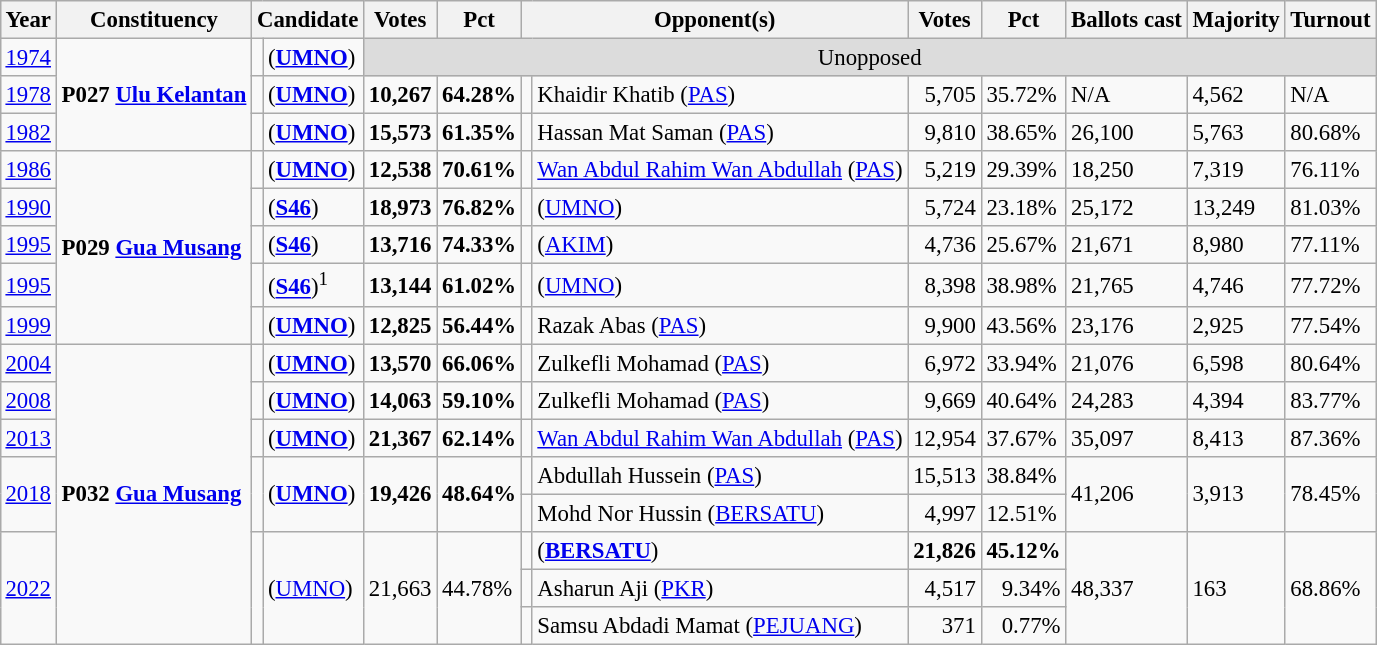<table class="wikitable" style="margin:0.5em ; font-size:95%">
<tr>
<th>Year</th>
<th>Constituency</th>
<th colspan=2>Candidate</th>
<th>Votes</th>
<th>Pct</th>
<th colspan=2>Opponent(s)</th>
<th>Votes</th>
<th>Pct</th>
<th>Ballots cast</th>
<th>Majority</th>
<th>Turnout</th>
</tr>
<tr>
<td><a href='#'>1974</a></td>
<td rowspan=3><strong>P027 <a href='#'>Ulu Kelantan</a></strong></td>
<td></td>
<td> (<a href='#'><strong>UMNO</strong></a>)</td>
<td colspan="9" bgcolor="dcdcdc" align="center">Unopposed</td>
</tr>
<tr>
<td><a href='#'>1978</a></td>
<td></td>
<td> (<a href='#'><strong>UMNO</strong></a>)</td>
<td align="right"><strong>10,267</strong></td>
<td><strong>64.28%</strong></td>
<td></td>
<td>Khaidir Khatib (<a href='#'>PAS</a>)</td>
<td align="right">5,705</td>
<td>35.72%</td>
<td>N/A</td>
<td>4,562</td>
<td>N/A</td>
</tr>
<tr>
<td><a href='#'>1982</a></td>
<td></td>
<td> (<a href='#'><strong>UMNO</strong></a>)</td>
<td align="right"><strong>15,573</strong></td>
<td><strong>61.35%</strong></td>
<td></td>
<td>Hassan Mat Saman (<a href='#'>PAS</a>)</td>
<td align="right">9,810</td>
<td>38.65%</td>
<td>26,100</td>
<td>5,763</td>
<td>80.68%</td>
</tr>
<tr>
<td><a href='#'>1986</a></td>
<td rowspan=5><strong>P029 <a href='#'>Gua Musang</a></strong></td>
<td></td>
<td> (<a href='#'><strong>UMNO</strong></a>)</td>
<td align="right"><strong>12,538</strong></td>
<td><strong>70.61%</strong></td>
<td></td>
<td><a href='#'>Wan Abdul Rahim Wan Abdullah</a> (<a href='#'>PAS</a>)</td>
<td align="right">5,219</td>
<td>29.39%</td>
<td>18,250</td>
<td>7,319</td>
<td>76.11%</td>
</tr>
<tr>
<td><a href='#'>1990</a></td>
<td></td>
<td> (<a href='#'><strong>S46</strong></a>)</td>
<td align="right"><strong>18,973</strong></td>
<td><strong>76.82%</strong></td>
<td></td>
<td> (<a href='#'>UMNO</a>)</td>
<td align="right">5,724</td>
<td>23.18%</td>
<td>25,172</td>
<td>13,249</td>
<td>81.03%</td>
</tr>
<tr>
<td><a href='#'>1995</a></td>
<td></td>
<td> (<a href='#'><strong>S46</strong></a>)</td>
<td align="right"><strong>13,716</strong></td>
<td><strong>74.33%</strong></td>
<td></td>
<td> (<a href='#'>AKIM</a>)</td>
<td align="right">4,736</td>
<td>25.67%</td>
<td>21,671</td>
<td>8,980</td>
<td>77.11%</td>
</tr>
<tr>
<td><a href='#'>1995</a></td>
<td></td>
<td> (<a href='#'><strong>S46</strong></a>)<sup>1</sup></td>
<td align="right"><strong>13,144</strong></td>
<td><strong>61.02%</strong></td>
<td></td>
<td> (<a href='#'>UMNO</a>)</td>
<td align="right">8,398</td>
<td>38.98%</td>
<td>21,765</td>
<td>4,746</td>
<td>77.72%</td>
</tr>
<tr>
<td><a href='#'>1999</a></td>
<td></td>
<td> (<a href='#'><strong>UMNO</strong></a>)</td>
<td align="right"><strong>12,825</strong></td>
<td><strong>56.44%</strong></td>
<td></td>
<td>Razak Abas (<a href='#'>PAS</a>)</td>
<td align="right">9,900</td>
<td>43.56%</td>
<td>23,176</td>
<td>2,925</td>
<td>77.54%</td>
</tr>
<tr>
<td><a href='#'>2004</a></td>
<td rowspan="8"><strong>P032 <a href='#'>Gua Musang</a></strong></td>
<td></td>
<td> (<a href='#'><strong>UMNO</strong></a>)</td>
<td align="right"><strong>13,570</strong></td>
<td><strong>66.06%</strong></td>
<td></td>
<td>Zulkefli Mohamad (<a href='#'>PAS</a>)</td>
<td align="right">6,972</td>
<td>33.94%</td>
<td>21,076</td>
<td>6,598</td>
<td>80.64%</td>
</tr>
<tr>
<td><a href='#'>2008</a></td>
<td></td>
<td> (<a href='#'><strong>UMNO</strong></a>)</td>
<td align="right"><strong>14,063</strong></td>
<td><strong>59.10%</strong></td>
<td></td>
<td>Zulkefli Mohamad (<a href='#'>PAS</a>)</td>
<td align="right">9,669</td>
<td>40.64%</td>
<td>24,283</td>
<td>4,394</td>
<td>83.77%</td>
</tr>
<tr>
<td><a href='#'>2013</a></td>
<td></td>
<td> (<a href='#'><strong>UMNO</strong></a>)</td>
<td align="right"><strong>21,367</strong></td>
<td><strong>62.14%</strong></td>
<td></td>
<td><a href='#'>Wan Abdul Rahim Wan Abdullah</a> (<a href='#'>PAS</a>)</td>
<td align="right">12,954</td>
<td>37.67%</td>
<td>35,097</td>
<td>8,413</td>
<td>87.36%</td>
</tr>
<tr>
<td rowspan=2><a href='#'>2018</a></td>
<td rowspan=2 ></td>
<td rowspan=2> (<a href='#'><strong>UMNO</strong></a>)</td>
<td rowspan=2 align="right"><strong>19,426</strong></td>
<td rowspan=2><strong>48.64%</strong></td>
<td></td>
<td>Abdullah Hussein (<a href='#'>PAS</a>)</td>
<td align="right">15,513</td>
<td>38.84%</td>
<td rowspan=2>41,206</td>
<td rowspan=2>3,913</td>
<td rowspan=2>78.45%</td>
</tr>
<tr>
<td></td>
<td>Mohd Nor Hussin (<a href='#'>BERSATU</a>)</td>
<td align="right">4,997</td>
<td>12.51%</td>
</tr>
<tr>
<td rowspan="3"><a href='#'>2022</a></td>
<td rowspan="3" ></td>
<td rowspan="3"> (<a href='#'>UMNO</a>)</td>
<td rowspan="3" align="right">21,663</td>
<td rowspan="3">44.78%</td>
<td></td>
<td> (<a href='#'><strong>BERSATU</strong></a>)</td>
<td align="right"><strong>21,826</strong></td>
<td><strong>45.12%</strong></td>
<td rowspan=3>48,337</td>
<td rowspan=3>163</td>
<td rowspan=3>68.86%</td>
</tr>
<tr>
<td></td>
<td>Asharun Aji (<a href='#'>PKR</a>)</td>
<td align="right">4,517</td>
<td align=right>9.34%</td>
</tr>
<tr>
<td bgcolor=></td>
<td>Samsu Abdadi Mamat (<a href='#'>PEJUANG</a>)</td>
<td align="right">371</td>
<td align=right>0.77%</td>
</tr>
</table>
